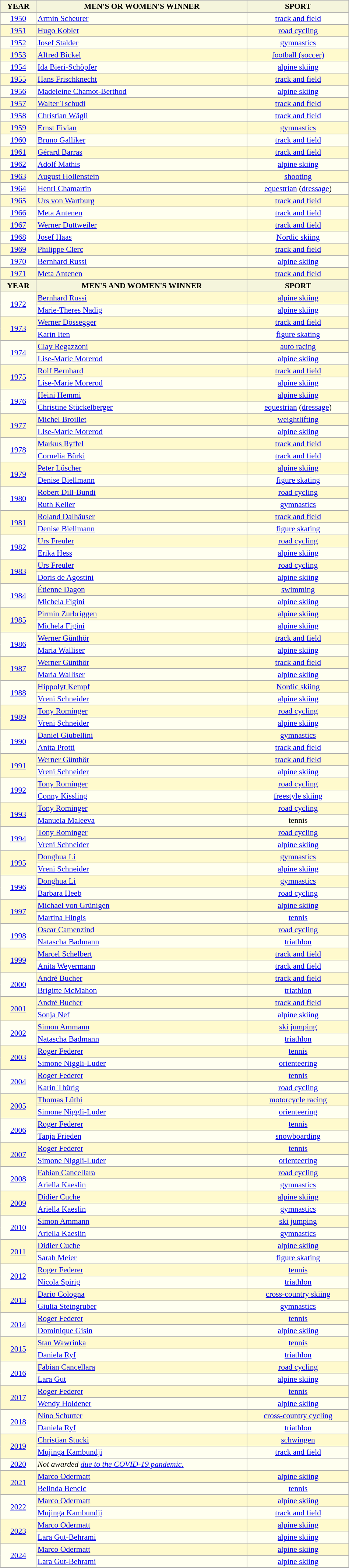<table border="1" align="center" width="50%" cellpadding="2" cellspacing="2" style="background: ivory; font-size: 90%; border: 1px solid #AAAAAA; border-collapse: collapse; clear: center;">
<tr style="background:beige">
<th align="center">YEAR</th>
<th align="center">MEN'S OR WOMEN'S WINNER</th>
<th align="center">SPORT</th>
</tr>
<tr>
<td align="center"><a href='#'>1950</a></td>
<td><a href='#'>Armin Scheurer</a></td>
<td align="center"><a href='#'>track and field</a></td>
</tr>
<tr style="background:lemonchiffon">
<td align="center"><a href='#'>1951</a></td>
<td><a href='#'>Hugo Koblet</a></td>
<td align="center"><a href='#'>road cycling</a></td>
</tr>
<tr>
<td align="center"><a href='#'>1952</a></td>
<td><a href='#'>Josef Stalder</a></td>
<td align="center"><a href='#'>gymnastics</a></td>
</tr>
<tr style="background:lemonchiffon">
<td align="center"><a href='#'>1953</a></td>
<td><a href='#'>Alfred Bickel</a></td>
<td align="center"><a href='#'>football (soccer)</a></td>
</tr>
<tr>
<td align="center"><a href='#'>1954</a></td>
<td><a href='#'>Ida Bieri-Schöpfer</a></td>
<td align="center"><a href='#'>alpine skiing</a></td>
</tr>
<tr style="background:lemonchiffon">
<td align="center"><a href='#'>1955</a></td>
<td><a href='#'>Hans Frischknecht</a></td>
<td align="center"><a href='#'>track and field</a></td>
</tr>
<tr>
<td align="center"><a href='#'>1956</a></td>
<td><a href='#'>Madeleine Chamot-Berthod</a></td>
<td align="center"><a href='#'>alpine skiing</a></td>
</tr>
<tr style="background:lemonchiffon">
<td align="center"><a href='#'>1957</a></td>
<td><a href='#'>Walter Tschudi</a></td>
<td align="center"><a href='#'>track and field</a></td>
</tr>
<tr>
<td align="center"><a href='#'>1958</a></td>
<td><a href='#'>Christian Wägli</a></td>
<td align="center"><a href='#'>track and field</a></td>
</tr>
<tr style="background:lemonchiffon">
<td align="center"><a href='#'>1959</a></td>
<td><a href='#'>Ernst Fivian</a></td>
<td align="center"><a href='#'>gymnastics</a></td>
</tr>
<tr>
<td align="center"><a href='#'>1960</a></td>
<td><a href='#'>Bruno Galliker</a></td>
<td align="center"><a href='#'>track and field</a></td>
</tr>
<tr style="background:lemonchiffon">
<td align="center"><a href='#'>1961</a></td>
<td><a href='#'>Gérard Barras</a></td>
<td align="center"><a href='#'>track and field</a></td>
</tr>
<tr>
<td align="center"><a href='#'>1962</a></td>
<td><a href='#'>Adolf Mathis</a></td>
<td align="center"><a href='#'>alpine skiing</a></td>
</tr>
<tr style="background:lemonchiffon">
<td align="center"><a href='#'>1963</a></td>
<td><a href='#'>August Hollenstein</a></td>
<td align="center"><a href='#'>shooting</a></td>
</tr>
<tr>
<td align="center"><a href='#'>1964</a></td>
<td><a href='#'>Henri Chamartin</a></td>
<td align="center"><a href='#'>equestrian</a> (<a href='#'>dressage</a>)</td>
</tr>
<tr style="background:lemonchiffon">
<td align="center"><a href='#'>1965</a></td>
<td><a href='#'>Urs von Wartburg</a></td>
<td align="center"><a href='#'>track and field</a></td>
</tr>
<tr>
<td align="center"><a href='#'>1966</a></td>
<td><a href='#'>Meta Antenen</a></td>
<td align="center"><a href='#'>track and field</a></td>
</tr>
<tr style="background:lemonchiffon">
<td align="center"><a href='#'>1967</a></td>
<td><a href='#'>Werner Duttweiler</a></td>
<td align="center"><a href='#'>track and field</a></td>
</tr>
<tr>
<td align="center"><a href='#'>1968</a></td>
<td><a href='#'>Josef Haas</a></td>
<td align="center"><a href='#'>Nordic skiing</a></td>
</tr>
<tr style="background:lemonchiffon">
<td align="center"><a href='#'>1969</a></td>
<td><a href='#'>Philippe Clerc</a></td>
<td align="center"><a href='#'>track and field</a></td>
</tr>
<tr>
<td align="center"><a href='#'>1970</a></td>
<td><a href='#'>Bernhard Russi</a></td>
<td align="center"><a href='#'>alpine skiing</a></td>
</tr>
<tr style="background:lemonchiffon">
<td align="center"><a href='#'>1971</a></td>
<td><a href='#'>Meta Antenen</a></td>
<td align="center"><a href='#'>track and field</a></td>
</tr>
<tr style="background:beige">
<th align="center">YEAR</th>
<th align="center">MEN'S AND WOMEN'S WINNER</th>
<th align="center">SPORT</th>
</tr>
<tr>
<td rowspan=2 align="center"><a href='#'>1972</a></td>
<td style="background:lemonchiffon"><a href='#'>Bernhard Russi</a></td>
<td style="background:lemonchiffon" align="center"><a href='#'>alpine skiing</a></td>
</tr>
<tr>
<td><a href='#'>Marie-Theres Nadig</a></td>
<td align="center"><a href='#'>alpine skiing</a></td>
</tr>
<tr style="background:lemonchiffon">
<td rowspan=2 align="center"><a href='#'>1973</a></td>
<td><a href='#'>Werner Dössegger</a></td>
<td align="center"><a href='#'>track and field</a></td>
</tr>
<tr>
<td><a href='#'>Karin Iten</a></td>
<td align="center"><a href='#'>figure skating</a></td>
</tr>
<tr>
<td rowspan=2 align="center"><a href='#'>1974</a></td>
<td style="background:lemonchiffon"><a href='#'>Clay Regazzoni</a></td>
<td style="background:lemonchiffon" align="center"><a href='#'>auto racing</a></td>
</tr>
<tr>
<td><a href='#'>Lise-Marie Morerod</a></td>
<td align="center"><a href='#'>alpine skiing</a></td>
</tr>
<tr style="background:lemonchiffon">
<td rowspan=2 align="center"><a href='#'>1975</a></td>
<td><a href='#'>Rolf Bernhard</a></td>
<td align="center"><a href='#'>track and field</a></td>
</tr>
<tr>
<td><a href='#'>Lise-Marie Morerod</a></td>
<td align="center"><a href='#'>alpine skiing</a></td>
</tr>
<tr>
<td rowspan=2 align="center"><a href='#'>1976</a></td>
<td style="background:lemonchiffon"><a href='#'>Heini Hemmi</a></td>
<td style="background:lemonchiffon" align="center"><a href='#'>alpine skiing</a></td>
</tr>
<tr>
<td><a href='#'>Christine Stückelberger</a></td>
<td align="center"><a href='#'>equestrian</a> (<a href='#'>dressage</a>)</td>
</tr>
<tr style="background:lemonchiffon">
<td rowspan=2 align="center"><a href='#'>1977</a></td>
<td><a href='#'>Michel Broillet</a></td>
<td align="center"><a href='#'>weightlifting</a></td>
</tr>
<tr>
<td><a href='#'>Lise-Marie Morerod</a></td>
<td align="center"><a href='#'>alpine skiing</a></td>
</tr>
<tr>
<td rowspan=2 align="center"><a href='#'>1978</a></td>
<td style="background:lemonchiffon"><a href='#'>Markus Ryffel</a></td>
<td style="background:lemonchiffon" align="center"><a href='#'>track and field</a></td>
</tr>
<tr>
<td><a href='#'>Cornelia Bürki</a></td>
<td align="center"><a href='#'>track and field</a></td>
</tr>
<tr style="background:lemonchiffon">
<td rowspan=2 align="center"><a href='#'>1979</a></td>
<td><a href='#'>Peter Lüscher</a></td>
<td align="center"><a href='#'>alpine skiing</a></td>
</tr>
<tr>
<td><a href='#'>Denise Biellmann</a></td>
<td align="center"><a href='#'>figure skating</a></td>
</tr>
<tr>
<td rowspan=2 align="center"><a href='#'>1980</a></td>
<td style="background:lemonchiffon"><a href='#'>Robert Dill-Bundi</a></td>
<td style="background:lemonchiffon" align="center"><a href='#'>road cycling</a></td>
</tr>
<tr>
<td><a href='#'>Ruth Keller</a></td>
<td align="center"><a href='#'>gymnastics</a></td>
</tr>
<tr style="background:lemonchiffon">
<td rowspan=2 align="center"><a href='#'>1981</a></td>
<td><a href='#'>Roland Dalhäuser</a></td>
<td align="center"><a href='#'>track and field</a></td>
</tr>
<tr>
<td><a href='#'>Denise Biellmann</a></td>
<td align="center"><a href='#'>figure skating</a></td>
</tr>
<tr>
<td rowspan=2 align="center"><a href='#'>1982</a></td>
<td style="background:lemonchiffon"><a href='#'>Urs Freuler</a></td>
<td style="background:lemonchiffon" align="center"><a href='#'>road cycling</a></td>
</tr>
<tr>
<td><a href='#'>Erika Hess</a></td>
<td align="center"><a href='#'>alpine skiing</a></td>
</tr>
<tr style="background:lemonchiffon">
<td rowspan=2 align="center"><a href='#'>1983</a></td>
<td><a href='#'>Urs Freuler</a></td>
<td align="center"><a href='#'>road cycling</a></td>
</tr>
<tr>
<td><a href='#'>Doris de Agostini</a></td>
<td align="center"><a href='#'>alpine skiing</a></td>
</tr>
<tr>
<td rowspan=2 align="center"><a href='#'>1984</a></td>
<td style="background:lemonchiffon"><a href='#'>Étienne Dagon</a></td>
<td style="background:lemonchiffon" align="center"><a href='#'>swimming</a></td>
</tr>
<tr>
<td><a href='#'>Michela Figini</a></td>
<td align="center"><a href='#'>alpine skiing</a></td>
</tr>
<tr style="background:lemonchiffon">
<td rowspan=2 align="center"><a href='#'>1985</a></td>
<td><a href='#'>Pirmin Zurbriggen</a></td>
<td align="center"><a href='#'>alpine skiing</a></td>
</tr>
<tr>
<td><a href='#'>Michela Figini</a></td>
<td align="center"><a href='#'>alpine skiing</a></td>
</tr>
<tr>
<td rowspan=2 align="center"><a href='#'>1986</a></td>
<td style="background:lemonchiffon"><a href='#'>Werner Günthör</a></td>
<td style="background:lemonchiffon" align="center"><a href='#'>track and field</a></td>
</tr>
<tr>
<td><a href='#'>Maria Walliser</a></td>
<td align="center"><a href='#'>alpine skiing</a></td>
</tr>
<tr style="background:lemonchiffon">
<td rowspan=2 align="center"><a href='#'>1987</a></td>
<td><a href='#'>Werner Günthör</a></td>
<td align="center"><a href='#'>track and field</a></td>
</tr>
<tr>
<td><a href='#'>Maria Walliser</a></td>
<td align="center"><a href='#'>alpine skiing</a></td>
</tr>
<tr>
<td rowspan=2 align="center"><a href='#'>1988</a></td>
<td style="background:lemonchiffon"><a href='#'>Hippolyt Kempf</a></td>
<td style="background:lemonchiffon" align="center"><a href='#'>Nordic skiing</a></td>
</tr>
<tr>
<td><a href='#'>Vreni Schneider</a></td>
<td align="center"><a href='#'>alpine skiing</a></td>
</tr>
<tr style="background:lemonchiffon">
<td rowspan=2 align="center"><a href='#'>1989</a></td>
<td><a href='#'>Tony Rominger</a></td>
<td align="center"><a href='#'>road cycling</a></td>
</tr>
<tr>
<td><a href='#'>Vreni Schneider</a></td>
<td align="center"><a href='#'>alpine skiing</a></td>
</tr>
<tr>
<td rowspan=2 align="center"><a href='#'>1990</a></td>
<td style="background:lemonchiffon"><a href='#'>Daniel Giubellini</a></td>
<td style="background:lemonchiffon" align="center"><a href='#'>gymnastics</a></td>
</tr>
<tr>
<td><a href='#'>Anita Protti</a></td>
<td align="center"><a href='#'>track and field</a></td>
</tr>
<tr style="background:lemonchiffon">
<td rowspan=2 align="center"><a href='#'>1991</a></td>
<td><a href='#'>Werner Günthör</a></td>
<td align="center"><a href='#'>track and field</a></td>
</tr>
<tr>
<td><a href='#'>Vreni Schneider</a></td>
<td align="center"><a href='#'>alpine skiing</a></td>
</tr>
<tr>
<td rowspan=2 align="center"><a href='#'>1992</a></td>
<td style="background:lemonchiffon"><a href='#'>Tony Rominger</a></td>
<td style="background:lemonchiffon" align="center"><a href='#'>road cycling</a></td>
</tr>
<tr>
<td><a href='#'>Conny Kissling</a></td>
<td align="center"><a href='#'>freestyle skiing</a></td>
</tr>
<tr style="background:lemonchiffon">
<td rowspan=2 align="center"><a href='#'>1993</a></td>
<td><a href='#'>Tony Rominger</a></td>
<td align="center"><a href='#'>road cycling</a></td>
</tr>
<tr>
<td><a href='#'>Manuela Maleeva</a></td>
<td align="center">tennis</td>
</tr>
<tr>
<td rowspan=2 align="center"><a href='#'>1994</a></td>
<td style="background:lemonchiffon"><a href='#'>Tony Rominger</a></td>
<td style="background:lemonchiffon" align="center"><a href='#'>road cycling</a></td>
</tr>
<tr>
<td><a href='#'>Vreni Schneider</a></td>
<td align="center"><a href='#'>alpine skiing</a></td>
</tr>
<tr style="background:lemonchiffon">
<td rowspan=2 align="center"><a href='#'>1995</a></td>
<td><a href='#'>Donghua Li</a></td>
<td align="center"><a href='#'>gymnastics</a></td>
</tr>
<tr>
<td><a href='#'>Vreni Schneider</a></td>
<td align="center"><a href='#'>alpine skiing</a></td>
</tr>
<tr>
<td rowspan=2 align="center"><a href='#'>1996</a></td>
<td style="background:lemonchiffon"><a href='#'>Donghua Li</a></td>
<td style="background:lemonchiffon" align="center"><a href='#'>gymnastics</a></td>
</tr>
<tr>
<td><a href='#'>Barbara Heeb</a></td>
<td align="center"><a href='#'>road cycling</a></td>
</tr>
<tr style="background:lemonchiffon">
<td rowspan=2 align="center"><a href='#'>1997</a></td>
<td><a href='#'>Michael von Grünigen</a></td>
<td align="center"><a href='#'>alpine skiing</a></td>
</tr>
<tr>
<td><a href='#'>Martina Hingis</a></td>
<td align="center"><a href='#'>tennis</a></td>
</tr>
<tr>
<td rowspan=2 align="center"><a href='#'>1998</a></td>
<td style="background:lemonchiffon"><a href='#'>Oscar Camenzind</a></td>
<td style="background:lemonchiffon" align="center"><a href='#'>road cycling</a></td>
</tr>
<tr>
<td><a href='#'>Natascha Badmann</a></td>
<td align="center"><a href='#'>triathlon</a></td>
</tr>
<tr style="background:lemonchiffon">
<td rowspan=2 align="center"><a href='#'>1999</a></td>
<td><a href='#'>Marcel Schelbert</a></td>
<td align="center"><a href='#'>track and field</a></td>
</tr>
<tr>
<td><a href='#'>Anita Weyermann</a></td>
<td align="center"><a href='#'>track and field</a></td>
</tr>
<tr>
<td rowspan=2 align="center"><a href='#'>2000</a></td>
<td style="background:lemonchiffon"><a href='#'>André Bucher</a></td>
<td style="background:lemonchiffon" align="center"><a href='#'>track and field</a></td>
</tr>
<tr>
<td><a href='#'>Brigitte McMahon</a></td>
<td align="center"><a href='#'>triathlon</a></td>
</tr>
<tr style="background:lemonchiffon">
<td rowspan=2 align="center"><a href='#'>2001</a></td>
<td><a href='#'>André Bucher</a></td>
<td align="center"><a href='#'>track and field</a></td>
</tr>
<tr>
<td><a href='#'>Sonja Nef</a></td>
<td align="center"><a href='#'>alpine skiing</a></td>
</tr>
<tr>
<td rowspan=2 align="center"><a href='#'>2002</a></td>
<td style="background:lemonchiffon"><a href='#'>Simon Ammann</a></td>
<td style="background:lemonchiffon" align="center"><a href='#'>ski jumping</a></td>
</tr>
<tr>
<td><a href='#'>Natascha Badmann</a></td>
<td align="center"><a href='#'>triathlon</a></td>
</tr>
<tr style="background:lemonchiffon">
<td rowspan=2 align="center"><a href='#'>2003</a></td>
<td><a href='#'>Roger Federer</a></td>
<td align="center"><a href='#'>tennis</a></td>
</tr>
<tr>
<td><a href='#'>Simone Niggli-Luder</a></td>
<td align="center"><a href='#'>orienteering</a></td>
</tr>
<tr>
<td rowspan=2 align="center"><a href='#'>2004</a></td>
<td style="background:lemonchiffon"><a href='#'>Roger Federer</a></td>
<td style="background:lemonchiffon" align="center"><a href='#'>tennis</a></td>
</tr>
<tr>
<td><a href='#'>Karin Thürig</a></td>
<td align="center"><a href='#'>road cycling</a></td>
</tr>
<tr style="background:lemonchiffon">
<td rowspan=2 align="center"><a href='#'>2005</a></td>
<td><a href='#'>Thomas Lüthi</a></td>
<td align="center"><a href='#'>motorcycle racing</a></td>
</tr>
<tr>
<td><a href='#'>Simone Niggli-Luder</a></td>
<td align="center"><a href='#'>orienteering</a></td>
</tr>
<tr>
<td rowspan=2 align="center"><a href='#'>2006</a></td>
<td style="background:lemonchiffon"><a href='#'>Roger Federer</a></td>
<td style="background:lemonchiffon" align="center"><a href='#'>tennis</a></td>
</tr>
<tr>
<td><a href='#'>Tanja Frieden</a></td>
<td align="center"><a href='#'>snowboarding</a></td>
</tr>
<tr style="background:lemonchiffon">
<td rowspan=2 align="center"><a href='#'>2007</a></td>
<td style="background:lemonchiffon"><a href='#'>Roger Federer</a></td>
<td style="background:lemonchiffon" align="center"><a href='#'>tennis</a></td>
</tr>
<tr>
<td><a href='#'>Simone Niggli-Luder</a></td>
<td align="center"><a href='#'>orienteering</a></td>
</tr>
<tr>
<td rowspan=2 align="center"><a href='#'>2008</a></td>
<td style="background:lemonchiffon"><a href='#'>Fabian Cancellara</a></td>
<td style="background:lemonchiffon" align="center"><a href='#'>road cycling</a></td>
</tr>
<tr>
<td><a href='#'>Ariella Kaeslin</a></td>
<td align="center"><a href='#'>gymnastics</a></td>
</tr>
<tr style="background:lemonchiffon">
<td rowspan=2 align="center"><a href='#'>2009</a></td>
<td style="background:lemonchiffon"><a href='#'>Didier Cuche</a></td>
<td style="background:lemonchiffon" align="center"><a href='#'>alpine skiing</a></td>
</tr>
<tr>
<td><a href='#'>Ariella Kaeslin</a></td>
<td align="center"><a href='#'>gymnastics</a></td>
</tr>
<tr>
<td rowspan=2 align="center"><a href='#'>2010</a></td>
<td style="background:lemonchiffon"><a href='#'>Simon Ammann</a></td>
<td style="background:lemonchiffon" align="center"><a href='#'>ski jumping</a></td>
</tr>
<tr>
<td><a href='#'>Ariella Kaeslin</a></td>
<td align="center"><a href='#'>gymnastics</a></td>
</tr>
<tr style="background:lemonchiffon">
<td rowspan=2 align="center"><a href='#'>2011</a></td>
<td style="background:lemonchiffon"><a href='#'>Didier Cuche</a></td>
<td style="background:lemonchiffon" align="center"><a href='#'>alpine skiing</a></td>
</tr>
<tr>
<td><a href='#'>Sarah Meier</a></td>
<td align="center"><a href='#'>figure skating</a></td>
</tr>
<tr>
<td rowspan=2 align="center"><a href='#'>2012</a></td>
<td style="background:lemonchiffon"><a href='#'>Roger Federer</a></td>
<td style="background:lemonchiffon" align="center"><a href='#'>tennis</a></td>
</tr>
<tr>
<td><a href='#'>Nicola Spirig</a></td>
<td align="center"><a href='#'>triathlon</a></td>
</tr>
<tr style="background:lemonchiffon">
<td rowspan=2 align="center"><a href='#'>2013</a></td>
<td style="background:lemonchiffon"><a href='#'>Dario Cologna</a></td>
<td style="background:lemonchiffon" align="center"><a href='#'>cross-country skiing</a></td>
</tr>
<tr>
<td><a href='#'>Giulia Steingruber</a></td>
<td align="center"><a href='#'>gymnastics</a></td>
</tr>
<tr>
<td rowspan=2 align="center"><a href='#'>2014</a></td>
<td style="background:lemonchiffon"><a href='#'>Roger Federer</a></td>
<td style="background:lemonchiffon" align="center"><a href='#'>tennis</a></td>
</tr>
<tr>
<td><a href='#'>Dominique Gisin</a></td>
<td align="center"><a href='#'>alpine skiing</a></td>
</tr>
<tr style="background:lemonchiffon">
<td rowspan=2 align="center"><a href='#'>2015</a></td>
<td style="background:lemonchiffon"><a href='#'>Stan Wawrinka</a></td>
<td style="background:lemonchiffon" align="center"><a href='#'>tennis</a></td>
</tr>
<tr>
<td><a href='#'>Daniela Ryf</a></td>
<td align="center"><a href='#'>triathlon</a></td>
</tr>
<tr>
<td rowspan=2 align="center"><a href='#'>2016</a></td>
<td style="background:lemonchiffon"><a href='#'>Fabian Cancellara</a></td>
<td style="background:lemonchiffon" align="center"><a href='#'>road cycling</a></td>
</tr>
<tr>
<td><a href='#'>Lara Gut</a></td>
<td align="center"><a href='#'>alpine skiing</a></td>
</tr>
<tr style="background:lemonchiffon">
<td rowspan=2 align="center"><a href='#'>2017</a></td>
<td style="background:lemonchiffon"><a href='#'>Roger Federer</a></td>
<td style="background:lemonchiffon" align="center"><a href='#'>tennis</a></td>
</tr>
<tr>
<td><a href='#'>Wendy Holdener</a></td>
<td align="center"><a href='#'>alpine skiing</a></td>
</tr>
<tr>
<td rowspan=2 align="center"><a href='#'>2018</a></td>
<td style="background:lemonchiffon"><a href='#'>Nino Schurter</a></td>
<td style="background:lemonchiffon" align="center"><a href='#'>cross-country cycling</a></td>
</tr>
<tr>
<td><a href='#'>Daniela Ryf</a></td>
<td align="center"><a href='#'>triathlon</a></td>
</tr>
<tr style="background:lemonchiffon">
<td rowspan=2 align="center"><a href='#'>2019</a></td>
<td style="background:lemonchiffon"><a href='#'>Christian Stucki</a></td>
<td style="background:lemonchiffon" align="center"><a href='#'>schwingen</a></td>
</tr>
<tr>
<td><a href='#'>Mujinga Kambundji</a></td>
<td align="center"><a href='#'>track and field</a></td>
</tr>
<tr>
<td rowspan=1 align="center"><a href='#'>2020</a></td>
<td rowspan=1 colspan=1><em>Not awarded <a href='#'>due to the COVID-19 pandemic.</a></em></td>
<td></td>
</tr>
<tr>
</tr>
<tr style="background:lemonchiffon">
<td rowspan=2 align="center"><a href='#'>2021</a></td>
<td style="background:lemonchiffon"><a href='#'>Marco Odermatt</a></td>
<td style="background:lemonchiffon" align="center"><a href='#'>alpine skiing</a></td>
</tr>
<tr>
<td><a href='#'>Belinda Bencic</a></td>
<td align="center"><a href='#'>tennis</a></td>
</tr>
<tr>
<td rowspan=2 align="center"><a href='#'>2022</a></td>
<td style="background:lemonchiffon"><a href='#'>Marco Odermatt</a></td>
<td style="background:lemonchiffon" align="center"><a href='#'>alpine skiing</a></td>
</tr>
<tr>
<td><a href='#'>Mujinga Kambundji</a></td>
<td align="center"><a href='#'>track and field</a></td>
</tr>
<tr style="background:lemonchiffon">
<td rowspan=2 align="center"><a href='#'>2023</a></td>
<td style="background:lemonchiffon"><a href='#'>Marco Odermatt</a></td>
<td style="background:lemonchiffon" align="center"><a href='#'>alpine skiing</a></td>
</tr>
<tr>
<td><a href='#'>Lara Gut-Behrami</a></td>
<td align="center"><a href='#'>alpine skiing</a></td>
</tr>
<tr>
<td rowspan=2 align="center"><a href='#'>2024</a></td>
<td style="background:lemonchiffon"><a href='#'>Marco Odermatt</a></td>
<td style="background:lemonchiffon" align="center"><a href='#'>alpine skiing</a></td>
</tr>
<tr>
<td><a href='#'>Lara Gut-Behrami</a></td>
<td align="center"><a href='#'>alpine skiing</a></td>
</tr>
</table>
